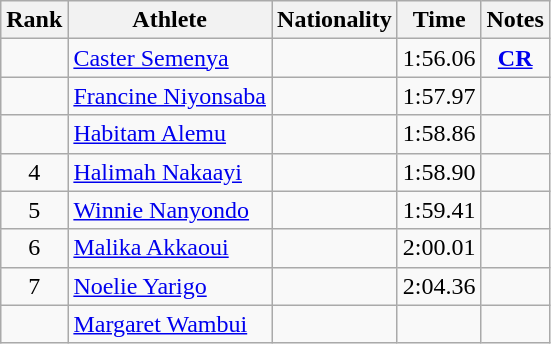<table class="wikitable sortable" style="text-align:center">
<tr>
<th>Rank</th>
<th>Athlete</th>
<th>Nationality</th>
<th>Time</th>
<th>Notes</th>
</tr>
<tr>
<td></td>
<td align="left"><a href='#'>Caster Semenya</a></td>
<td align=left></td>
<td>1:56.06</td>
<td><strong><a href='#'>CR</a></strong></td>
</tr>
<tr>
<td></td>
<td align="left"><a href='#'>Francine Niyonsaba</a></td>
<td align=left></td>
<td>1:57.97</td>
<td></td>
</tr>
<tr>
<td></td>
<td align="left"><a href='#'>Habitam Alemu</a></td>
<td align=left></td>
<td>1:58.86</td>
<td></td>
</tr>
<tr>
<td>4</td>
<td align="left"><a href='#'>Halimah Nakaayi</a></td>
<td align=left></td>
<td>1:58.90</td>
<td></td>
</tr>
<tr>
<td>5</td>
<td align="left"><a href='#'>Winnie Nanyondo</a></td>
<td align=left></td>
<td>1:59.41</td>
<td></td>
</tr>
<tr>
<td>6</td>
<td align="left"><a href='#'>Malika Akkaoui</a></td>
<td align=left></td>
<td>2:00.01</td>
<td></td>
</tr>
<tr>
<td>7</td>
<td align="left"><a href='#'>Noelie Yarigo</a></td>
<td align=left></td>
<td>2:04.36</td>
<td></td>
</tr>
<tr>
<td></td>
<td align="left"><a href='#'>Margaret Wambui</a></td>
<td align=left></td>
<td></td>
<td></td>
</tr>
</table>
